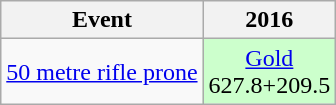<table class="wikitable" style="text-align: center">
<tr>
<th>Event</th>
<th>2016</th>
</tr>
<tr>
<td align=left><a href='#'>50 metre rifle prone</a></td>
<td style="background: #ccffcc"><a href='#'>Gold</a><br>627.8+209.5</td>
</tr>
</table>
